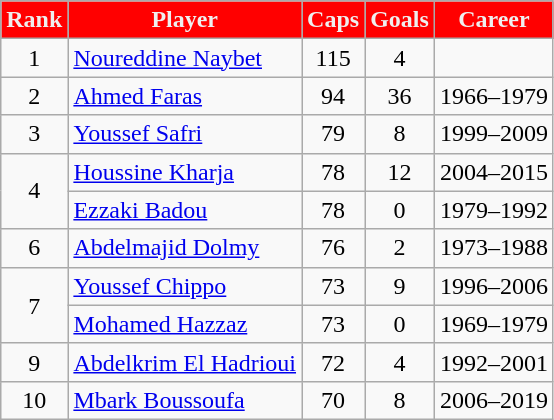<table class="wikitable sortable" style="text-align:center">
<tr>
<th style="color:#EFEFEF; background:#FF0000; width="30px">Rank</th>
<th style="color:#EFEFEF; background:#FF0000; width="150px">Player</th>
<th style="color:#EFEFEF; background:#FF0000; width="50px">Caps</th>
<th style="color:#EFEFEF; background:#FF0000; width="50px">Goals</th>
<th style="color:#EFEFEF; background:#FF0000; width="100px">Career</th>
</tr>
<tr>
<td>1</td>
<td style="text-align:left"><a href='#'>Noureddine Naybet</a></td>
<td>115</td>
<td>4</td>
<td></td>
</tr>
<tr>
<td>2</td>
<td style="text-align:left"><a href='#'>Ahmed Faras</a></td>
<td>94</td>
<td>36</td>
<td>1966–1979</td>
</tr>
<tr>
<td>3</td>
<td style="text-align:left"><a href='#'>Youssef Safri</a></td>
<td>79</td>
<td>8</td>
<td>1999–2009</td>
</tr>
<tr>
<td rowspan=2>4</td>
<td style="text-align:left"><a href='#'>Houssine Kharja</a></td>
<td>78</td>
<td>12</td>
<td>2004–2015</td>
</tr>
<tr>
<td style="text-align:left"><a href='#'>Ezzaki Badou</a></td>
<td>78</td>
<td>0</td>
<td>1979–1992</td>
</tr>
<tr>
<td>6</td>
<td style="text-align:left"><a href='#'>Abdelmajid Dolmy</a></td>
<td>76</td>
<td>2</td>
<td>1973–1988</td>
</tr>
<tr>
<td rowspan=2>7</td>
<td style="text-align:left"><a href='#'>Youssef Chippo</a></td>
<td>73</td>
<td>9</td>
<td>1996–2006</td>
</tr>
<tr>
<td style="text-align:left"><a href='#'>Mohamed Hazzaz</a></td>
<td>73</td>
<td>0</td>
<td>1969–1979</td>
</tr>
<tr>
<td>9</td>
<td style="text-align:left"><a href='#'>Abdelkrim El Hadrioui</a></td>
<td>72</td>
<td>4</td>
<td>1992–2001</td>
</tr>
<tr>
<td>10</td>
<td style="text-align:left"><a href='#'>Mbark Boussoufa</a></td>
<td>70</td>
<td>8</td>
<td>2006–2019</td>
</tr>
</table>
